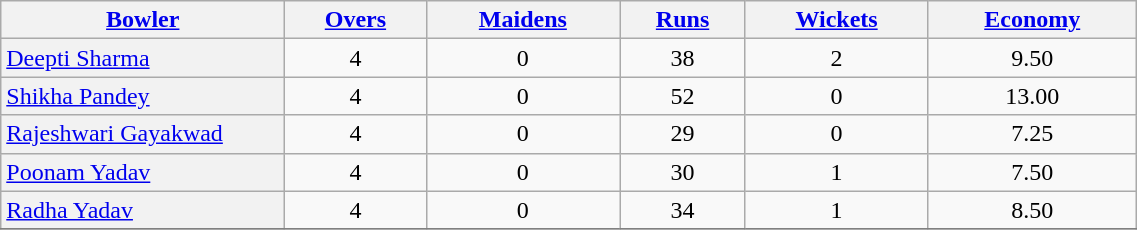<table border="1" cellpadding="1" cellspacing="0" style="border: gray solid 1px; border-collapse: collapse; text-align: center; width: 60%;" class=wikitable>
<tr>
<th scope="col" width="25%"><a href='#'>Bowler</a></th>
<th scope="col"><a href='#'>Overs</a></th>
<th scope="col"><a href='#'>Maidens</a></th>
<th scope="col"><a href='#'>Runs</a></th>
<th scope="col"><a href='#'>Wickets</a></th>
<th scope="col"><a href='#'>Economy</a></th>
</tr>
<tr>
<th scope="row" style="font-weight: normal; text-align: left;"><a href='#'>Deepti Sharma</a></th>
<td>4</td>
<td>0</td>
<td>38</td>
<td>2</td>
<td>9.50</td>
</tr>
<tr>
<th scope="row" style="font-weight: normal; text-align: left;"><a href='#'>Shikha Pandey</a></th>
<td>4</td>
<td>0</td>
<td>52</td>
<td>0</td>
<td>13.00</td>
</tr>
<tr>
<th scope="row" style="font-weight: normal; text-align: left;"><a href='#'>Rajeshwari Gayakwad</a></th>
<td>4</td>
<td>0</td>
<td>29</td>
<td>0</td>
<td>7.25</td>
</tr>
<tr>
<th scope="row" style="font-weight: normal; text-align: left;"><a href='#'>Poonam Yadav</a></th>
<td>4</td>
<td>0</td>
<td>30</td>
<td>1</td>
<td>7.50</td>
</tr>
<tr>
<th scope="row" style="font-weight: normal; text-align: left;"><a href='#'>Radha Yadav</a></th>
<td>4</td>
<td>0</td>
<td>34</td>
<td>1</td>
<td>8.50</td>
</tr>
<tr>
</tr>
</table>
